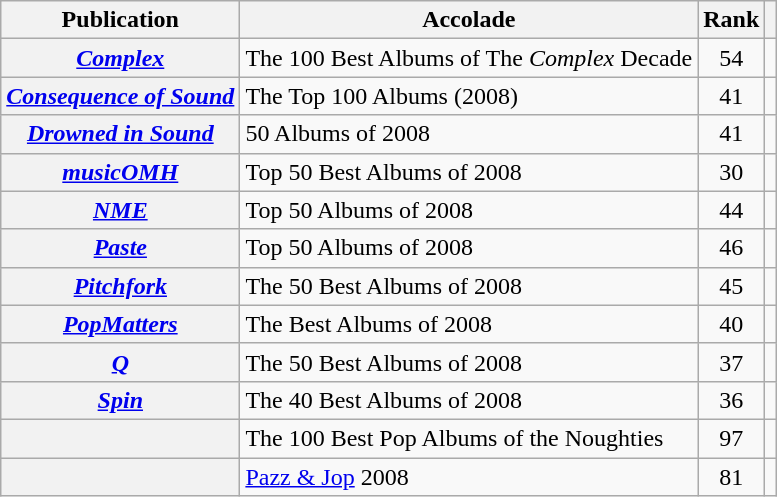<table class="wikitable sortable plainrowheaders">
<tr>
<th scope="col">Publication</th>
<th scope="col">Accolade</th>
<th scope="col">Rank</th>
<th scope="col" class="unsortable"></th>
</tr>
<tr>
<th scope="row"><em><a href='#'>Complex</a></em></th>
<td>The 100 Best Albums of The <em>Complex</em> Decade</td>
<td align="center">54</td>
<td align="center"></td>
</tr>
<tr>
<th scope="row"><em><a href='#'>Consequence of Sound</a></em></th>
<td>The Top 100 Albums (2008)</td>
<td align="center">41</td>
<td align="center"></td>
</tr>
<tr>
<th scope="row"><em><a href='#'>Drowned in Sound</a></em></th>
<td>50 Albums of 2008</td>
<td align="center">41</td>
<td align="center"></td>
</tr>
<tr>
<th scope="row"><em><a href='#'>musicOMH</a></em></th>
<td>Top 50 Best Albums of 2008</td>
<td align="center">30</td>
<td align="center"></td>
</tr>
<tr>
<th scope="row"><em><a href='#'>NME</a></em></th>
<td>Top 50 Albums of 2008</td>
<td align="center">44</td>
<td align="center"></td>
</tr>
<tr>
<th scope="row"><em><a href='#'>Paste</a></em></th>
<td>Top 50 Albums of 2008</td>
<td align="center">46</td>
<td align="center"></td>
</tr>
<tr>
<th scope="row"><em><a href='#'>Pitchfork</a></em></th>
<td>The 50 Best Albums of 2008</td>
<td align="center">45</td>
<td align="center"></td>
</tr>
<tr>
<th scope="row"><em><a href='#'>PopMatters</a></em></th>
<td>The Best Albums of 2008</td>
<td align="center">40</td>
<td align="center"></td>
</tr>
<tr>
<th scope="row"><em><a href='#'>Q</a></em></th>
<td>The 50 Best Albums of 2008</td>
<td align="center">37</td>
<td align="center"></td>
</tr>
<tr>
<th scope="row"><em><a href='#'>Spin</a></em></th>
<td>The 40 Best Albums of 2008</td>
<td align="center">36</td>
<td align="center"></td>
</tr>
<tr>
<th scope="row"><em></em></th>
<td>The 100 Best Pop Albums of the Noughties</td>
<td align="center">97</td>
<td align="center"></td>
</tr>
<tr>
<th scope="row"><em></em></th>
<td><a href='#'>Pazz & Jop</a> 2008</td>
<td align="center">81</td>
<td align="center"></td>
</tr>
</table>
